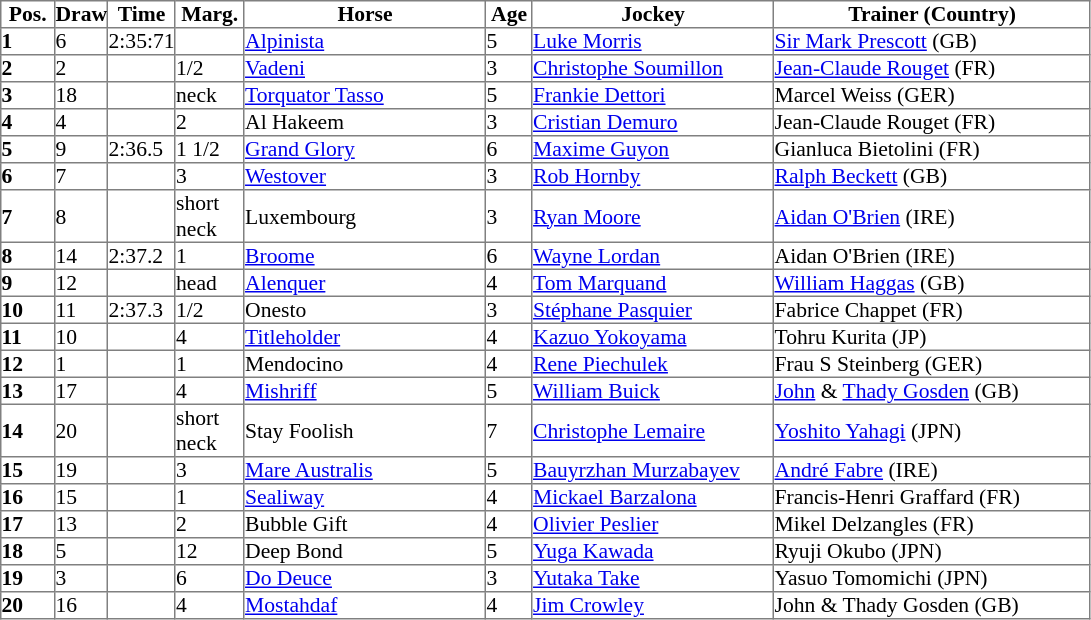<table class="sortable" cellpadding="0" border="1" style="border-collapse: collapse; font-size:90%">
<tr>
<th style="width:35px;"><strong>Pos.</strong></th>
<th>Draw</th>
<th>Time</th>
<th style="width:45px;"><strong>Marg.</strong></th>
<th style="width:160px;"><strong>Horse</strong></th>
<th style="width:30px;"><strong>Age</strong></th>
<th style="width:160px;"><strong>Jockey</strong></th>
<th style="width:210px;"><strong>Trainer (Country)</strong></th>
</tr>
<tr>
<td><strong>1</strong></td>
<td>6</td>
<td>2:35:71</td>
<td></td>
<td><a href='#'>Alpinista</a></td>
<td>5</td>
<td><a href='#'>Luke Morris</a></td>
<td><a href='#'>Sir Mark Prescott</a> (GB)</td>
</tr>
<tr>
<td><strong>2</strong></td>
<td>2</td>
<td></td>
<td>1/2</td>
<td><a href='#'>Vadeni</a></td>
<td>3</td>
<td><a href='#'>Christophe Soumillon</a></td>
<td><a href='#'>Jean-Claude Rouget</a> (FR)</td>
</tr>
<tr>
<td><strong>3</strong></td>
<td>18</td>
<td></td>
<td>neck</td>
<td><a href='#'>Torquator Tasso</a></td>
<td>5</td>
<td><a href='#'>Frankie Dettori</a></td>
<td>Marcel Weiss (GER)</td>
</tr>
<tr>
<td><strong>4</strong></td>
<td>4</td>
<td></td>
<td>2</td>
<td>Al Hakeem</td>
<td>3</td>
<td><a href='#'>Cristian Demuro</a></td>
<td>Jean-Claude Rouget (FR)</td>
</tr>
<tr>
<td><strong>5</strong></td>
<td>9</td>
<td>2:36.5</td>
<td>1 1/2</td>
<td><a href='#'>Grand Glory</a></td>
<td>6</td>
<td><a href='#'>Maxime Guyon</a></td>
<td>Gianluca Bietolini (FR)</td>
</tr>
<tr>
<td><strong>6</strong></td>
<td>7</td>
<td></td>
<td>3</td>
<td><a href='#'>Westover</a></td>
<td>3</td>
<td><a href='#'>Rob Hornby</a></td>
<td><a href='#'>Ralph Beckett</a> (GB)</td>
</tr>
<tr>
<td><strong>7</strong></td>
<td>8</td>
<td></td>
<td>short neck</td>
<td>Luxembourg</td>
<td>3</td>
<td><a href='#'>Ryan Moore</a></td>
<td><a href='#'>Aidan O'Brien</a> (IRE)</td>
</tr>
<tr>
<td><strong>8</strong></td>
<td>14</td>
<td>2:37.2</td>
<td>1</td>
<td><a href='#'>Broome</a></td>
<td>6</td>
<td><a href='#'>Wayne Lordan</a></td>
<td>Aidan O'Brien (IRE)</td>
</tr>
<tr>
<td><strong>9</strong></td>
<td>12</td>
<td></td>
<td>head</td>
<td><a href='#'>Alenquer</a></td>
<td>4</td>
<td><a href='#'>Tom Marquand</a></td>
<td><a href='#'>William Haggas</a> (GB)</td>
</tr>
<tr>
<td><strong>10</strong></td>
<td>11</td>
<td>2:37.3</td>
<td>1/2</td>
<td>Onesto</td>
<td>3</td>
<td><a href='#'>Stéphane Pasquier</a></td>
<td>Fabrice Chappet (FR)</td>
</tr>
<tr>
<td><strong>11</strong></td>
<td>10</td>
<td></td>
<td>4</td>
<td><a href='#'>Titleholder</a></td>
<td>4</td>
<td><a href='#'>Kazuo Yokoyama</a></td>
<td>Tohru Kurita (JP)</td>
</tr>
<tr>
<td><strong>12</strong></td>
<td>1</td>
<td></td>
<td>1</td>
<td>Mendocino</td>
<td>4</td>
<td><a href='#'>Rene Piechulek</a></td>
<td>Frau S Steinberg (GER)</td>
</tr>
<tr>
<td><strong>13</strong></td>
<td>17</td>
<td></td>
<td>4</td>
<td><a href='#'>Mishriff</a></td>
<td>5</td>
<td><a href='#'>William Buick</a></td>
<td><a href='#'>John</a> & <a href='#'>Thady Gosden</a> (GB)</td>
</tr>
<tr>
<td><strong>14</strong></td>
<td>20</td>
<td></td>
<td>short neck</td>
<td>Stay Foolish</td>
<td>7</td>
<td><a href='#'>Christophe Lemaire</a></td>
<td><a href='#'>Yoshito Yahagi</a> (JPN)</td>
</tr>
<tr>
<td><strong>15</strong></td>
<td>19</td>
<td></td>
<td>3</td>
<td><a href='#'>Mare Australis</a></td>
<td>5</td>
<td><a href='#'>Bauyrzhan Murzabayev</a></td>
<td><a href='#'>André Fabre</a> (IRE)</td>
</tr>
<tr>
<td><strong>16</strong></td>
<td>15</td>
<td></td>
<td>1</td>
<td><a href='#'>Sealiway</a></td>
<td>4</td>
<td><a href='#'>Mickael Barzalona</a></td>
<td>Francis-Henri Graffard (FR)</td>
</tr>
<tr>
<td><strong>17</strong></td>
<td>13</td>
<td></td>
<td>2</td>
<td>Bubble Gift</td>
<td>4</td>
<td><a href='#'>Olivier Peslier</a></td>
<td>Mikel Delzangles (FR)</td>
</tr>
<tr>
<td><strong>18</strong></td>
<td>5</td>
<td></td>
<td>12</td>
<td>Deep Bond</td>
<td>5</td>
<td><a href='#'>Yuga Kawada</a></td>
<td>Ryuji Okubo (JPN)</td>
</tr>
<tr>
<td><strong>19</strong></td>
<td>3</td>
<td></td>
<td>6</td>
<td><a href='#'>Do Deuce</a></td>
<td>3</td>
<td><a href='#'>Yutaka Take</a></td>
<td>Yasuo Tomomichi (JPN)</td>
</tr>
<tr>
<td><strong>20</strong></td>
<td>16</td>
<td></td>
<td>4</td>
<td><a href='#'>Mostahdaf</a></td>
<td>4</td>
<td><a href='#'>Jim Crowley</a></td>
<td>John & Thady Gosden (GB)</td>
</tr>
</table>
